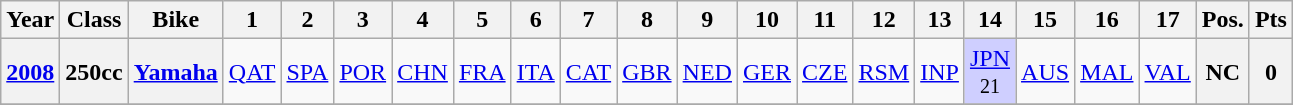<table class="wikitable" style="text-align:center">
<tr>
<th>Year</th>
<th>Class</th>
<th>Bike</th>
<th>1</th>
<th>2</th>
<th>3</th>
<th>4</th>
<th>5</th>
<th>6</th>
<th>7</th>
<th>8</th>
<th>9</th>
<th>10</th>
<th>11</th>
<th>12</th>
<th>13</th>
<th>14</th>
<th>15</th>
<th>16</th>
<th>17</th>
<th>Pos.</th>
<th>Pts</th>
</tr>
<tr>
<th><a href='#'>2008</a></th>
<th>250cc</th>
<th><a href='#'>Yamaha</a></th>
<td><a href='#'>QAT</a></td>
<td><a href='#'>SPA</a></td>
<td><a href='#'>POR</a></td>
<td><a href='#'>CHN</a></td>
<td><a href='#'>FRA</a></td>
<td><a href='#'>ITA</a></td>
<td><a href='#'>CAT</a></td>
<td><a href='#'>GBR</a></td>
<td><a href='#'>NED</a></td>
<td><a href='#'>GER</a></td>
<td><a href='#'>CZE</a></td>
<td><a href='#'>RSM</a></td>
<td><a href='#'>INP</a></td>
<td style="background:#CFCFFF;"><a href='#'>JPN</a><br><small>21</small></td>
<td><a href='#'>AUS</a></td>
<td><a href='#'>MAL</a></td>
<td><a href='#'>VAL</a></td>
<th>NC</th>
<th>0</th>
</tr>
<tr>
</tr>
</table>
